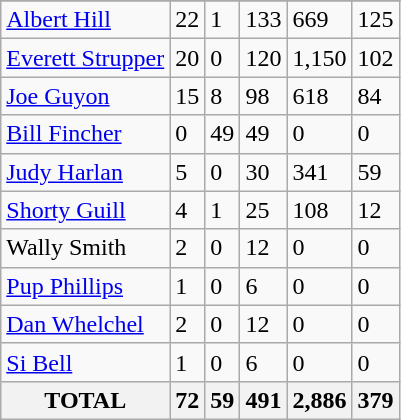<table class="wikitable sortable" style="text-align:left;">
<tr>
</tr>
<tr>
<td><a href='#'>Albert Hill</a></td>
<td>22</td>
<td>1</td>
<td>133</td>
<td>669</td>
<td>125</td>
</tr>
<tr>
<td><a href='#'>Everett Strupper</a></td>
<td>20</td>
<td>0</td>
<td>120</td>
<td>1,150</td>
<td>102</td>
</tr>
<tr>
<td><a href='#'>Joe Guyon</a></td>
<td>15</td>
<td>8</td>
<td>98</td>
<td>618</td>
<td>84</td>
</tr>
<tr>
<td><a href='#'>Bill Fincher</a></td>
<td>0</td>
<td>49</td>
<td>49</td>
<td>0</td>
<td>0</td>
</tr>
<tr>
<td><a href='#'>Judy Harlan</a></td>
<td>5</td>
<td>0</td>
<td>30</td>
<td>341</td>
<td>59</td>
</tr>
<tr>
<td><a href='#'>Shorty Guill</a></td>
<td>4</td>
<td>1</td>
<td>25</td>
<td>108</td>
<td>12</td>
</tr>
<tr>
<td>Wally Smith</td>
<td>2</td>
<td>0</td>
<td>12</td>
<td>0</td>
<td>0</td>
</tr>
<tr>
<td><a href='#'>Pup Phillips</a></td>
<td>1</td>
<td>0</td>
<td>6</td>
<td>0</td>
<td>0</td>
</tr>
<tr>
<td><a href='#'>Dan Whelchel</a></td>
<td>2</td>
<td>0</td>
<td>12</td>
<td>0</td>
<td>0</td>
</tr>
<tr>
<td><a href='#'>Si Bell</a></td>
<td>1</td>
<td>0</td>
<td>6</td>
<td>0</td>
<td>0</td>
</tr>
<tr>
<th>TOTAL</th>
<th>72</th>
<th>59</th>
<th>491</th>
<th>2,886</th>
<th>379</th>
</tr>
</table>
